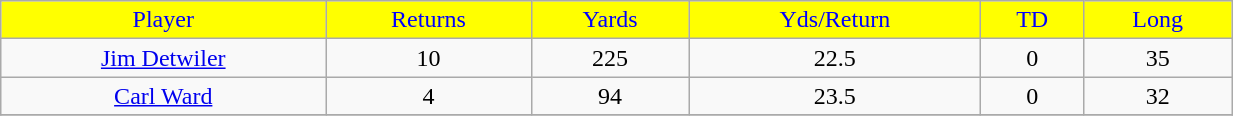<table class="wikitable" width="65%">
<tr align="center"  style="background:yellow;color:blue;">
<td>Player</td>
<td>Returns</td>
<td>Yards</td>
<td>Yds/Return</td>
<td>TD</td>
<td>Long</td>
</tr>
<tr align="center" bgcolor="">
<td><a href='#'>Jim Detwiler</a></td>
<td>10</td>
<td>225</td>
<td>22.5</td>
<td>0</td>
<td>35</td>
</tr>
<tr align="center" bgcolor="">
<td><a href='#'>Carl Ward</a></td>
<td>4</td>
<td>94</td>
<td>23.5</td>
<td>0</td>
<td>32</td>
</tr>
<tr>
</tr>
</table>
